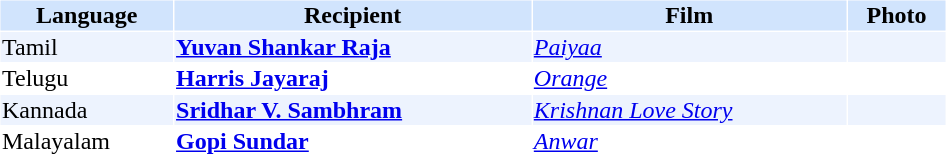<table cellspacing="1" cellpadding="1" border="0" style="width:50%;">
<tr style="background:#d1e4fd;">
<th>Language</th>
<th>Recipient</th>
<th>Film</th>
<th>Photo</th>
</tr>
<tr style="background:#edf3fe;">
<td>Tamil</td>
<td><strong><a href='#'>Yuvan Shankar Raja</a></strong></td>
<td><em><a href='#'>Paiyaa</a></em></td>
<td></td>
</tr>
<tr>
<td>Telugu</td>
<td><strong><a href='#'>Harris Jayaraj</a></strong></td>
<td><em><a href='#'>Orange</a></em></td>
<td></td>
</tr>
<tr style="background:#edf3fe;">
<td>Kannada</td>
<td><strong><a href='#'>Sridhar V. Sambhram</a></strong></td>
<td><em><a href='#'>Krishnan Love Story</a></em></td>
<td></td>
</tr>
<tr>
<td>Malayalam</td>
<td><strong><a href='#'>Gopi Sundar</a></strong></td>
<td><em><a href='#'>Anwar</a></em></td>
<td></td>
</tr>
</table>
